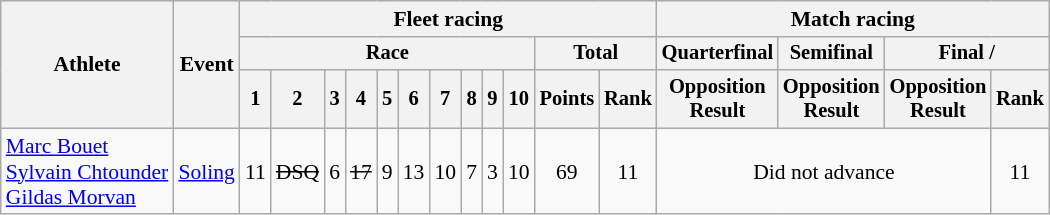<table class=wikitable style=font-size:90%;text-align:center>
<tr>
<th rowspan=3>Athlete</th>
<th rowspan=3>Event</th>
<th colspan=12>Fleet racing</th>
<th colspan=4>Match racing</th>
</tr>
<tr style=font-size:95%>
<th colspan=10>Race</th>
<th colspan=2>Total</th>
<th>Quarterfinal</th>
<th>Semifinal</th>
<th colspan=2>Final / </th>
</tr>
<tr style=font-size:95%>
<th>1</th>
<th>2</th>
<th>3</th>
<th>4</th>
<th>5</th>
<th>6</th>
<th>7</th>
<th>8</th>
<th>9</th>
<th>10</th>
<th>Points</th>
<th>Rank</th>
<th>Opposition<br>Result</th>
<th>Opposition<br>Result</th>
<th>Opposition<br>Result</th>
<th>Rank</th>
</tr>
<tr>
<td align=left><a href='#'>Marc Bouet</a><br><a href='#'>Sylvain Chtounder</a><br><a href='#'>Gildas Morvan</a></td>
<td align=left><a href='#'>Soling</a></td>
<td>11</td>
<td><s>DSQ</s></td>
<td>6</td>
<td><s>17</s></td>
<td>9</td>
<td>13</td>
<td>10</td>
<td>7</td>
<td>3</td>
<td>10</td>
<td>69</td>
<td>11</td>
<td colspan=3>Did not advance</td>
<td>11</td>
</tr>
</table>
